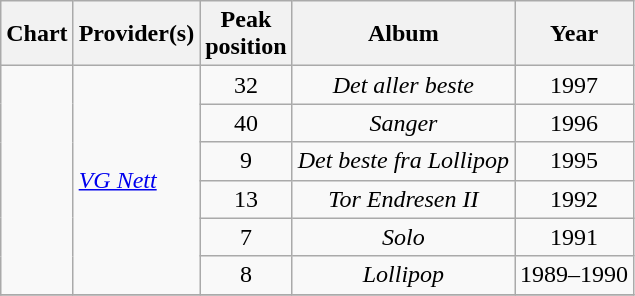<table class="wikitable">
<tr>
<th align="center">Chart</th>
<th align="center">Provider(s)</th>
<th align="center">Peak<br>position</th>
<th align="center">Album</th>
<th align="center">Year</th>
</tr>
<tr>
<td align="left" rowspan="6"></td>
<td align="left" rowspan="6"><em><a href='#'>VG Nett</a></em></td>
<td align="center">32</td>
<td align="center"><em>Det aller beste</em></td>
<td align="center">1997</td>
</tr>
<tr>
<td align="center">40</td>
<td align="center"><em>Sanger</em></td>
<td align="center">1996</td>
</tr>
<tr>
<td align="center">9</td>
<td align="center"><em>Det beste fra Lollipop</em></td>
<td align="center">1995</td>
</tr>
<tr>
<td align="center">13</td>
<td align="center"><em>Tor Endresen II</em></td>
<td align="center">1992</td>
</tr>
<tr>
<td align="center">7</td>
<td align="center"><em>Solo</em></td>
<td align="center">1991</td>
</tr>
<tr>
<td align="center">8</td>
<td align="center"><em>Lollipop</em></td>
<td align="center">1989–1990</td>
</tr>
<tr>
</tr>
</table>
